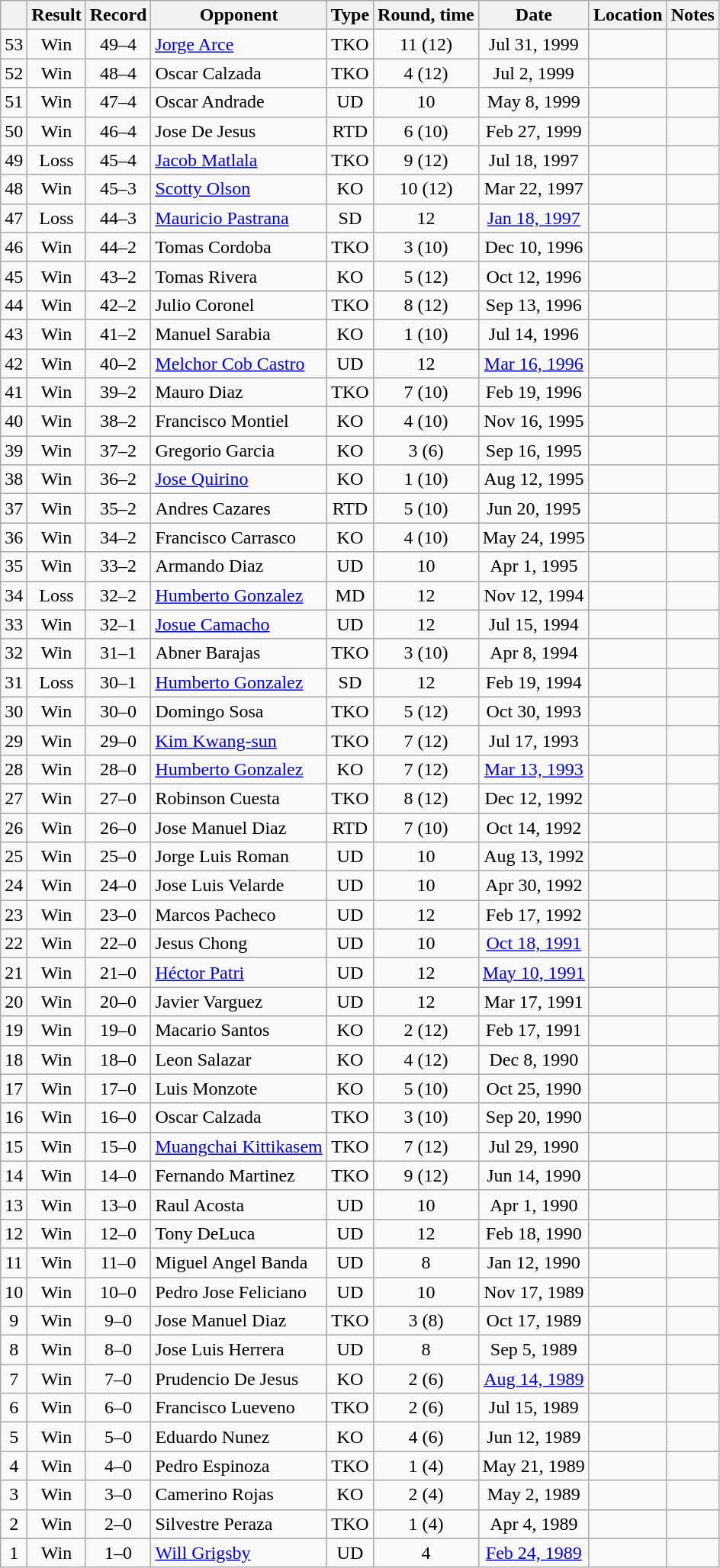<table class="wikitable" style="text-align:center">
<tr>
<th></th>
<th>Result</th>
<th>Record</th>
<th>Opponent</th>
<th>Type</th>
<th>Round, time</th>
<th>Date</th>
<th>Location</th>
<th>Notes</th>
</tr>
<tr>
<td>53</td>
<td>Win</td>
<td>49–4</td>
<td style="text-align:left;"><a href='#'>Jorge Arce</a></td>
<td>TKO</td>
<td>11 (12)</td>
<td>Jul 31, 1999</td>
<td style="text-align:left;"></td>
<td style="text-align:left;"></td>
</tr>
<tr>
<td>52</td>
<td>Win</td>
<td>48–4</td>
<td style="text-align:left;">Oscar Calzada</td>
<td>TKO</td>
<td>4 (12)</td>
<td>Jul 2, 1999</td>
<td style="text-align:left;"></td>
<td style="text-align:left;"></td>
</tr>
<tr>
<td>51</td>
<td>Win</td>
<td>47–4</td>
<td style="text-align:left;">Oscar Andrade</td>
<td>UD</td>
<td>10</td>
<td>May 8, 1999</td>
<td style="text-align:left;"></td>
<td></td>
</tr>
<tr>
<td>50</td>
<td>Win</td>
<td>46–4</td>
<td style="text-align:left;">Jose De Jesus</td>
<td>RTD</td>
<td>6 (10)</td>
<td>Feb 27, 1999</td>
<td style="text-align:left;"></td>
<td></td>
</tr>
<tr>
<td>49</td>
<td>Loss</td>
<td>45–4</td>
<td style="text-align:left;"><a href='#'>Jacob Matlala</a></td>
<td>TKO</td>
<td>9 (12)</td>
<td>Jul 18, 1997</td>
<td style="text-align:left;"></td>
<td style="text-align:left;"></td>
</tr>
<tr>
<td>48</td>
<td>Win</td>
<td>45–3</td>
<td style="text-align:left;"><a href='#'>Scotty Olson</a></td>
<td>KO</td>
<td>10 (12)</td>
<td>Mar 22, 1997</td>
<td style="text-align:left;"></td>
<td style="text-align:left;"></td>
</tr>
<tr>
<td>47</td>
<td>Loss</td>
<td>44–3</td>
<td style="text-align:left;"><a href='#'>Mauricio Pastrana</a></td>
<td>SD</td>
<td>12</td>
<td><a href='#'>Jan 18, 1997</a></td>
<td style="text-align:left;"></td>
<td style="text-align:left;"></td>
</tr>
<tr>
<td>46</td>
<td>Win</td>
<td>44–2</td>
<td style="text-align:left;">Tomas Cordoba</td>
<td>TKO</td>
<td>3 (10)</td>
<td>Dec 10, 1996</td>
<td style="text-align:left;"></td>
<td></td>
</tr>
<tr>
<td>45</td>
<td>Win</td>
<td>43–2</td>
<td style="text-align:left;">Tomas Rivera</td>
<td>KO</td>
<td>5 (12)</td>
<td>Oct 12, 1996</td>
<td style="text-align:left;"></td>
<td style="text-align:left;"></td>
</tr>
<tr>
<td>44</td>
<td>Win</td>
<td>42–2</td>
<td style="text-align:left;">Julio Coronel</td>
<td>TKO</td>
<td>8 (12)</td>
<td>Sep 13, 1996</td>
<td style="text-align:left;"></td>
<td style="text-align:left;"></td>
</tr>
<tr>
<td>43</td>
<td>Win</td>
<td>41–2</td>
<td style="text-align:left;">Manuel Sarabia</td>
<td>KO</td>
<td>1 (10)</td>
<td>Jul 14, 1996</td>
<td style="text-align:left;"></td>
<td></td>
</tr>
<tr>
<td>42</td>
<td>Win</td>
<td>40–2</td>
<td style="text-align:left;"><a href='#'>Melchor Cob Castro</a></td>
<td>UD</td>
<td>12</td>
<td><a href='#'>Mar 16, 1996</a></td>
<td style="text-align:left;"></td>
<td style="text-align:left;"></td>
</tr>
<tr>
<td>41</td>
<td>Win</td>
<td>39–2</td>
<td style="text-align:left;">Mauro Diaz</td>
<td>TKO</td>
<td>7 (10)</td>
<td>Feb 19, 1996</td>
<td style="text-align:left;"></td>
<td></td>
</tr>
<tr>
<td>40</td>
<td>Win</td>
<td>38–2</td>
<td style="text-align:left;">Francisco Montiel</td>
<td>KO</td>
<td>4 (10)</td>
<td>Nov 16, 1995</td>
<td style="text-align:left;"></td>
<td></td>
</tr>
<tr>
<td>39</td>
<td>Win</td>
<td>37–2</td>
<td style="text-align:left;">Gregorio Garcia</td>
<td>KO</td>
<td>3 (6)</td>
<td>Sep 16, 1995</td>
<td style="text-align:left;"></td>
<td></td>
</tr>
<tr>
<td>38</td>
<td>Win</td>
<td>36–2</td>
<td style="text-align:left;"><a href='#'>Jose Quirino</a></td>
<td>KO</td>
<td>1 (10)</td>
<td>Aug 12, 1995</td>
<td style="text-align:left;"></td>
<td></td>
</tr>
<tr>
<td>37</td>
<td>Win</td>
<td>35–2</td>
<td style="text-align:left;">Andres Cazares</td>
<td>RTD</td>
<td>5 (10)</td>
<td>Jun 20, 1995</td>
<td style="text-align:left;"></td>
<td></td>
</tr>
<tr>
<td>36</td>
<td>Win</td>
<td>34–2</td>
<td style="text-align:left;">Francisco Carrasco</td>
<td>KO</td>
<td>4 (10)</td>
<td>May 24, 1995</td>
<td style="text-align:left;"></td>
<td></td>
</tr>
<tr>
<td>35</td>
<td>Win</td>
<td>33–2</td>
<td style="text-align:left;">Armando Diaz</td>
<td>UD</td>
<td>10</td>
<td>Apr 1, 1995</td>
<td style="text-align:left;"></td>
<td></td>
</tr>
<tr>
<td>34</td>
<td>Loss</td>
<td>32–2</td>
<td style="text-align:left;"><a href='#'>Humberto Gonzalez</a></td>
<td>MD</td>
<td>12</td>
<td>Nov 12, 1994</td>
<td style="text-align:left;"></td>
<td style="text-align:left;"></td>
</tr>
<tr>
<td>33</td>
<td>Win</td>
<td>32–1</td>
<td style="text-align:left;"><a href='#'>Josue Camacho</a></td>
<td>UD</td>
<td>12</td>
<td>Jul 15, 1994</td>
<td style="text-align:left;"></td>
<td style="text-align:left;"></td>
</tr>
<tr>
<td>32</td>
<td>Win</td>
<td>31–1</td>
<td style="text-align:left;">Abner Barajas</td>
<td>TKO</td>
<td>3 (10)</td>
<td>Apr 8, 1994</td>
<td style="text-align:left;"></td>
<td></td>
</tr>
<tr>
<td>31</td>
<td>Loss</td>
<td>30–1</td>
<td style="text-align:left;"><a href='#'>Humberto Gonzalez</a></td>
<td>SD</td>
<td>12</td>
<td>Feb 19, 1994</td>
<td style="text-align:left;"></td>
<td style="text-align:left;"></td>
</tr>
<tr>
<td>30</td>
<td>Win</td>
<td>30–0</td>
<td style="text-align:left;">Domingo Sosa</td>
<td>TKO</td>
<td>5 (12)</td>
<td>Oct 30, 1993</td>
<td style="text-align:left;"></td>
<td style="text-align:left;"></td>
</tr>
<tr>
<td>29</td>
<td>Win</td>
<td>29–0</td>
<td style="text-align:left;"><a href='#'>Kim Kwang-sun</a></td>
<td>TKO</td>
<td>7 (12)</td>
<td>Jul 17, 1993</td>
<td style="text-align:left;"></td>
<td style="text-align:left;"></td>
</tr>
<tr>
<td>28</td>
<td>Win</td>
<td>28–0</td>
<td style="text-align:left;"><a href='#'>Humberto Gonzalez</a></td>
<td>KO</td>
<td>7 (12)</td>
<td><a href='#'>Mar 13, 1993</a></td>
<td style="text-align:left;"></td>
<td style="text-align:left;"></td>
</tr>
<tr>
<td>27</td>
<td>Win</td>
<td>27–0</td>
<td style="text-align:left;">Robinson Cuesta</td>
<td>TKO</td>
<td>8 (12)</td>
<td>Dec 12, 1992</td>
<td style="text-align:left;"></td>
<td style="text-align:left;"></td>
</tr>
<tr>
<td>26</td>
<td>Win</td>
<td>26–0</td>
<td style="text-align:left;">Jose Manuel Diaz</td>
<td>RTD</td>
<td>7 (10)</td>
<td>Oct 14, 1992</td>
<td style="text-align:left;"></td>
<td></td>
</tr>
<tr>
<td>25</td>
<td>Win</td>
<td>25–0</td>
<td style="text-align:left;">Jorge Luis Roman</td>
<td>UD</td>
<td>10</td>
<td>Aug 13, 1992</td>
<td style="text-align:left;"></td>
<td></td>
</tr>
<tr>
<td>24</td>
<td>Win</td>
<td>24–0</td>
<td style="text-align:left;">Jose Luis Velarde</td>
<td>UD</td>
<td>10</td>
<td>Apr 30, 1992</td>
<td style="text-align:left;"></td>
<td></td>
</tr>
<tr>
<td>23</td>
<td>Win</td>
<td>23–0</td>
<td style="text-align:left;">Marcos Pacheco</td>
<td>UD</td>
<td>12</td>
<td>Feb 17, 1992</td>
<td style="text-align:left;"></td>
<td style="text-align:left;"></td>
</tr>
<tr>
<td>22</td>
<td>Win</td>
<td>22–0</td>
<td style="text-align:left;">Jesus Chong</td>
<td>UD</td>
<td>10</td>
<td><a href='#'>Oct 18, 1991</a></td>
<td style="text-align:left;"></td>
<td></td>
</tr>
<tr>
<td>21</td>
<td>Win</td>
<td>21–0</td>
<td style="text-align:left;"><a href='#'>Héctor Patri</a></td>
<td>UD</td>
<td>12</td>
<td><a href='#'>May 10, 1991</a></td>
<td style="text-align:left;"></td>
<td style="text-align:left;"></td>
</tr>
<tr>
<td>20</td>
<td>Win</td>
<td>20–0</td>
<td style="text-align:left;">Javier Varguez</td>
<td>UD</td>
<td>12</td>
<td>Mar 17, 1991</td>
<td style="text-align:left;"></td>
<td style="text-align:left;"></td>
</tr>
<tr>
<td>19</td>
<td>Win</td>
<td>19–0</td>
<td style="text-align:left;">Macario Santos</td>
<td>KO</td>
<td>2 (12)</td>
<td>Feb 17, 1991</td>
<td style="text-align:left;"></td>
<td style="text-align:left;"></td>
</tr>
<tr>
<td>18</td>
<td>Win</td>
<td>18–0</td>
<td style="text-align:left;">Leon Salazar</td>
<td>KO</td>
<td>4 (12)</td>
<td>Dec 8, 1990</td>
<td style="text-align:left;"></td>
<td style="text-align:left;"></td>
</tr>
<tr>
<td>17</td>
<td>Win</td>
<td>17–0</td>
<td style="text-align:left;">Luis Monzote</td>
<td>KO</td>
<td>5 (10)</td>
<td>Oct 25, 1990</td>
<td style="text-align:left;"></td>
<td></td>
</tr>
<tr>
<td>16</td>
<td>Win</td>
<td>16–0</td>
<td style="text-align:left;">Oscar Calzada</td>
<td>TKO</td>
<td>3 (10)</td>
<td>Sep 20, 1990</td>
<td style="text-align:left;"></td>
<td></td>
</tr>
<tr>
<td>15</td>
<td>Win</td>
<td>15–0</td>
<td style="text-align:left;"><a href='#'>Muangchai Kittikasem</a></td>
<td>TKO</td>
<td>7 (12)</td>
<td>Jul 29, 1990</td>
<td style="text-align:left;"></td>
<td style="text-align:left;"></td>
</tr>
<tr>
<td>14</td>
<td>Win</td>
<td>14–0</td>
<td style="text-align:left;">Fernando Martinez</td>
<td>TKO</td>
<td>9 (12)</td>
<td>Jun 14, 1990</td>
<td style="text-align:left;"></td>
<td style="text-align:left;"></td>
</tr>
<tr>
<td>13</td>
<td>Win</td>
<td>13–0</td>
<td style="text-align:left;">Raul Acosta</td>
<td>UD</td>
<td>10</td>
<td>Apr 1, 1990</td>
<td style="text-align:left;"></td>
<td></td>
</tr>
<tr>
<td>12</td>
<td>Win</td>
<td>12–0</td>
<td style="text-align:left;">Tony DeLuca</td>
<td>UD</td>
<td>12</td>
<td>Feb 18, 1990</td>
<td style="text-align:left;"></td>
<td style="text-align:left;"></td>
</tr>
<tr>
<td>11</td>
<td>Win</td>
<td>11–0</td>
<td style="text-align:left;">Miguel Angel Banda</td>
<td>UD</td>
<td>8</td>
<td>Jan 12, 1990</td>
<td style="text-align:left;"></td>
<td></td>
</tr>
<tr>
<td>10</td>
<td>Win</td>
<td>10–0</td>
<td style="text-align:left;">Pedro Jose Feliciano</td>
<td>UD</td>
<td>10</td>
<td>Nov 17, 1989</td>
<td style="text-align:left;"></td>
<td></td>
</tr>
<tr>
<td>9</td>
<td>Win</td>
<td>9–0</td>
<td style="text-align:left;">Jose Manuel Diaz</td>
<td>TKO</td>
<td>3 (8)</td>
<td>Oct 17,  1989</td>
<td style="text-align:left;"></td>
<td></td>
</tr>
<tr>
<td>8</td>
<td>Win</td>
<td>8–0</td>
<td style="text-align:left;">Jose Luis Herrera</td>
<td>UD</td>
<td>8</td>
<td>Sep 5, 1989</td>
<td style="text-align:left;"></td>
<td></td>
</tr>
<tr>
<td>7</td>
<td>Win</td>
<td>7–0</td>
<td style="text-align:left;">Prudencio De Jesus</td>
<td>KO</td>
<td>2 (6)</td>
<td><a href='#'>Aug 14, 1989</a></td>
<td style="text-align:left;"></td>
<td></td>
</tr>
<tr>
<td>6</td>
<td>Win</td>
<td>6–0</td>
<td style="text-align:left;">Francisco Lueveno</td>
<td>TKO</td>
<td>2 (6)</td>
<td>Jul 15, 1989</td>
<td style="text-align:left;"></td>
<td></td>
</tr>
<tr>
<td>5</td>
<td>Win</td>
<td>5–0</td>
<td style="text-align:left;">Eduardo Nunez</td>
<td>KO</td>
<td>4 (6)</td>
<td>Jun 12, 1989</td>
<td style="text-align:left;"></td>
<td></td>
</tr>
<tr>
<td>4</td>
<td>Win</td>
<td>4–0</td>
<td style="text-align:left;">Pedro Espinoza</td>
<td>TKO</td>
<td>1 (4)</td>
<td>May 21, 1989</td>
<td style="text-align:left;"></td>
<td></td>
</tr>
<tr>
<td>3</td>
<td>Win</td>
<td>3–0</td>
<td style="text-align:left;">Camerino Rojas</td>
<td>KO</td>
<td>2 (4)</td>
<td>May 2, 1989</td>
<td style="text-align:left;"></td>
<td></td>
</tr>
<tr>
<td>2</td>
<td>Win</td>
<td>2–0</td>
<td style="text-align:left;">Silvestre Peraza</td>
<td>TKO</td>
<td>1 (4)</td>
<td>Apr 4, 1989</td>
<td style="text-align:left;"></td>
<td></td>
</tr>
<tr>
<td>1</td>
<td>Win</td>
<td>1–0</td>
<td style="text-align:left;"><a href='#'>Will Grigsby</a></td>
<td>UD</td>
<td>4</td>
<td><a href='#'>Feb 24, 1989</a></td>
<td style="text-align:left;"></td>
<td></td>
</tr>
</table>
